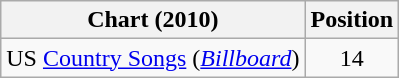<table class="wikitable sortable">
<tr>
<th scope="col">Chart (2010)</th>
<th scope="col">Position</th>
</tr>
<tr>
<td>US <a href='#'>Country Songs</a> (<em><a href='#'>Billboard</a></em>)</td>
<td align="center">14</td>
</tr>
</table>
